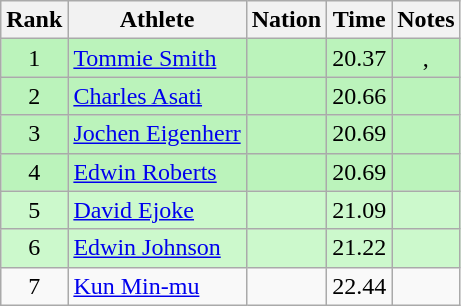<table class="wikitable sortable" style="text-align:center">
<tr>
<th>Rank</th>
<th>Athlete</th>
<th>Nation</th>
<th>Time</th>
<th>Notes</th>
</tr>
<tr bgcolor=bbf3bb>
<td>1</td>
<td align=left><a href='#'>Tommie Smith</a></td>
<td align=left></td>
<td>20.37</td>
<td>, </td>
</tr>
<tr bgcolor=bbf3bb>
<td>2</td>
<td align=left><a href='#'>Charles Asati</a></td>
<td align=left></td>
<td>20.66</td>
<td></td>
</tr>
<tr bgcolor=bbf3bb>
<td>3</td>
<td align=left><a href='#'>Jochen Eigenherr</a></td>
<td align=left></td>
<td>20.69</td>
<td></td>
</tr>
<tr bgcolor=bbf3bb>
<td>4</td>
<td align=left><a href='#'>Edwin Roberts</a></td>
<td align=left></td>
<td>20.69</td>
<td></td>
</tr>
<tr bgcolor=ccf9cc>
<td>5</td>
<td align=left><a href='#'>David Ejoke</a></td>
<td align=left></td>
<td>21.09</td>
<td></td>
</tr>
<tr bgcolor=ccf9cc>
<td>6</td>
<td align=left><a href='#'>Edwin Johnson</a></td>
<td align=left></td>
<td>21.22</td>
<td></td>
</tr>
<tr>
<td>7</td>
<td align=left><a href='#'>Kun Min-mu</a></td>
<td align=left></td>
<td>22.44</td>
<td></td>
</tr>
</table>
